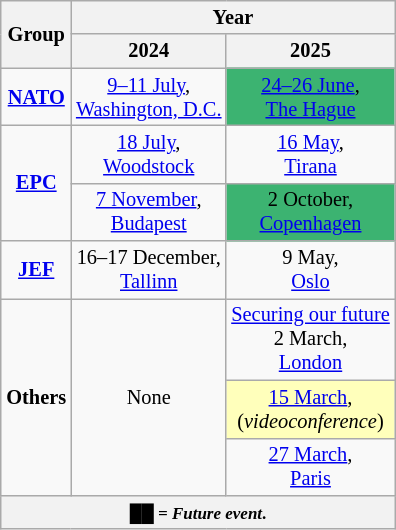<table class="wikitable" style="margin:1em auto; font-size:85%; text-align:center;">
<tr>
<th rowspan="2">Group</th>
<th colspan=2">Year</th>
</tr>
<tr>
<th>2024</th>
<th>2025</th>
</tr>
<tr>
<td><strong><a href='#'>NATO</a></strong></td>
<td><a href='#'>9–11 July</a>,<br>  <a href='#'>Washington, D.C.</a></td>
<td style="background:#3Cb371;"><a href='#'>24–26 June</a>,<br>  <a href='#'>The Hague</a></td>
</tr>
<tr>
<td rowspan="2"><strong><a href='#'>EPC</a></strong></td>
<td><a href='#'>18 July</a>,<br>  <a href='#'>Woodstock</a></td>
<td><a href='#'>16 May</a>,<br> <a href='#'>Tirana</a></td>
</tr>
<tr>
<td><a href='#'>7 November</a>,<br>  <a href='#'>Budapest</a></td>
<td style="background:#3Cb371;">2 October,<br> <a href='#'>Copenhagen</a></td>
</tr>
<tr>
<td><strong><a href='#'>JEF</a></strong></td>
<td>16–17 December, <br> <a href='#'>Tallinn</a></td>
<td>9 May,<br> <a href='#'>Oslo</a></td>
</tr>
<tr>
<td rowspan="3"><strong>Others</strong></td>
<td rowspan="3">None</td>
<td><a href='#'>Securing our future</a><br>2 March,<br> <a href='#'>London</a></td>
</tr>
<tr>
<td style="background:#ffb;"><a href='#'>15 March</a>,<br>(<em>videoconference</em>)<br></td>
</tr>
<tr>
<td><a href='#'>27 March</a>,<br> <a href='#'>Paris</a></td>
</tr>
<tr>
<th colspan="53"><small><em><span>██</span> = Future event</em>.</small></th>
</tr>
</table>
